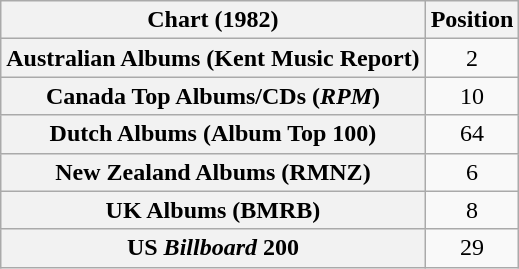<table class="wikitable sortable plainrowheaders" style="text-align:center">
<tr>
<th scope="col">Chart (1982)</th>
<th scope="col">Position</th>
</tr>
<tr>
<th scope="row">Australian Albums (Kent Music Report)</th>
<td>2</td>
</tr>
<tr>
<th scope="row">Canada Top Albums/CDs (<em>RPM</em>)</th>
<td>10</td>
</tr>
<tr>
<th scope="row">Dutch Albums (Album Top 100)</th>
<td>64</td>
</tr>
<tr>
<th scope="row">New Zealand Albums (RMNZ)</th>
<td>6</td>
</tr>
<tr>
<th scope="row">UK Albums (BMRB)</th>
<td>8</td>
</tr>
<tr>
<th scope="row">US <em>Billboard</em> 200</th>
<td>29</td>
</tr>
</table>
